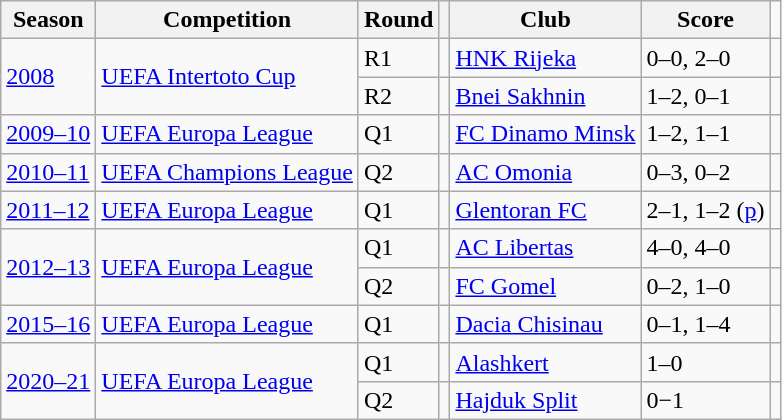<table class="wikitable">
<tr>
<th>Season</th>
<th>Competition</th>
<th>Round</th>
<th></th>
<th>Club</th>
<th>Score</th>
</tr>
<tr>
<td rowspan="2"><a href='#'>2008</a></td>
<td rowspan="2"><a href='#'>UEFA Intertoto Cup</a></td>
<td>R1</td>
<td></td>
<td><a href='#'>HNK Rijeka</a></td>
<td>0–0, 2–0</td>
<td align="center"></td>
</tr>
<tr>
<td>R2</td>
<td></td>
<td><a href='#'>Bnei Sakhnin</a></td>
<td>1–2, 0–1</td>
<td align="center"></td>
</tr>
<tr>
<td><a href='#'>2009–10</a></td>
<td><a href='#'>UEFA Europa League</a></td>
<td>Q1</td>
<td></td>
<td><a href='#'>FC Dinamo Minsk</a></td>
<td>1–2, 1–1</td>
<td align="center"></td>
</tr>
<tr>
<td><a href='#'>2010–11</a></td>
<td><a href='#'>UEFA Champions League</a></td>
<td>Q2</td>
<td></td>
<td><a href='#'>AC Omonia</a></td>
<td>0–3, 0–2</td>
<td align="center"></td>
</tr>
<tr>
<td><a href='#'>2011–12</a></td>
<td><a href='#'>UEFA Europa League</a></td>
<td>Q1</td>
<td></td>
<td><a href='#'>Glentoran FC</a></td>
<td>2–1, 1–2 (<a href='#'>p</a>)</td>
<td align="center"></td>
</tr>
<tr>
<td rowspan="2"><a href='#'>2012–13</a></td>
<td rowspan="2"><a href='#'>UEFA Europa League</a></td>
<td>Q1</td>
<td></td>
<td><a href='#'>AC Libertas</a></td>
<td>4–0, 4–0</td>
<td align="center"></td>
</tr>
<tr>
<td>Q2</td>
<td></td>
<td><a href='#'>FC Gomel</a></td>
<td>0–2, 1–0</td>
<td align="center"></td>
</tr>
<tr>
<td><a href='#'>2015–16</a></td>
<td><a href='#'>UEFA Europa League</a></td>
<td>Q1</td>
<td></td>
<td><a href='#'>Dacia Chisinau</a></td>
<td>0–1, 1–4</td>
<td align="center"></td>
</tr>
<tr>
<td rowspan="2"><a href='#'>2020–21</a></td>
<td rowspan="2"><a href='#'>UEFA Europa League</a></td>
<td>Q1</td>
<td></td>
<td><a href='#'>Alashkert</a></td>
<td>1–0</td>
<td align="center"></td>
</tr>
<tr>
<td>Q2</td>
<td></td>
<td><a href='#'>Hajduk Split</a></td>
<td>0−1</td>
<td align="center"></td>
</tr>
</table>
